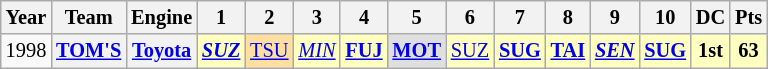<table class="wikitable" style="text-align:center; font-size:85%">
<tr>
<th>Year</th>
<th>Team</th>
<th>Engine</th>
<th>1</th>
<th>2</th>
<th>3</th>
<th>4</th>
<th>5</th>
<th>6</th>
<th>7</th>
<th>8</th>
<th>9</th>
<th>10</th>
<th>DC</th>
<th>Pts</th>
</tr>
<tr>
<td>1998</td>
<th><a href='#'>TOM'S</a></th>
<th><a href='#'>Toyota</a></th>
<td style="background:#FFFFBF;"><strong><em><a href='#'>SUZ</a></em></strong><br></td>
<td style="background:#FFDF9F;"><a href='#'>TSU</a><br></td>
<td style="background:#FFFFBF;"><em><a href='#'>MIN</a></em><br></td>
<td style="background:#FFFFBF;"><strong><a href='#'>FUJ</a></strong><br></td>
<td style="background:#DFDFDF;"><strong><a href='#'>MOT</a></strong><br></td>
<td style="background:#FFFFBF;"><a href='#'>SUZ</a><br></td>
<td style="background:#FFFFBF;"><strong><a href='#'>SUG</a></strong><br></td>
<td style="background:#FFFFBF;"><strong><a href='#'>TAI</a></strong><br></td>
<td style="background:#FFFFBF;"><strong><em><a href='#'>SEN</a></em></strong><br></td>
<td style="background:#FFFFBF;"><strong><a href='#'>SUG</a></strong><br></td>
<th style="background:#FFFFBF;">1st</th>
<th style="background:#FFFFBF;">63</th>
</tr>
</table>
